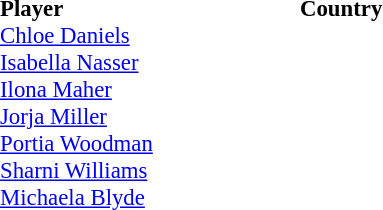<table style="font-size: 95%" cellspacing="0" cellpadding="0">
<tr>
<th style="width:200px;" align="left">Player</th>
<th style="width:150px;" align="left">Country</th>
</tr>
<tr>
<td><a href='#'>Chloe Daniels</a></td>
<td></td>
</tr>
<tr>
<td><a href='#'>Isabella Nasser</a></td>
<td></td>
</tr>
<tr>
<td><a href='#'>Ilona Maher</a></td>
<td></td>
</tr>
<tr>
<td><a href='#'>Jorja Miller</a></td>
<td></td>
</tr>
<tr>
<td><a href='#'>Portia Woodman</a></td>
<td></td>
</tr>
<tr>
<td><a href='#'>Sharni Williams</a></td>
<td></td>
</tr>
<tr>
<td><a href='#'>Michaela Blyde</a></td>
<td></td>
</tr>
</table>
